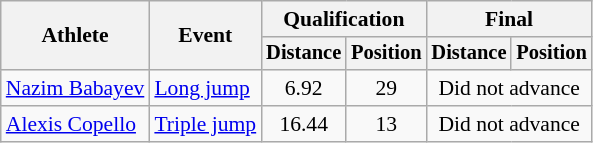<table class=wikitable style=font-size:90%>
<tr>
<th rowspan=2>Athlete</th>
<th rowspan=2>Event</th>
<th colspan=2>Qualification</th>
<th colspan=2>Final</th>
</tr>
<tr style=font-size:95%>
<th>Distance</th>
<th>Position</th>
<th>Distance</th>
<th>Position</th>
</tr>
<tr align=center>
<td align=left><a href='#'>Nazim Babayev</a></td>
<td align=left><a href='#'>Long jump</a></td>
<td>6.92</td>
<td>29</td>
<td colspan=2>Did not advance</td>
</tr>
<tr align=center>
<td align=left><a href='#'>Alexis Copello</a></td>
<td align=left><a href='#'>Triple jump</a></td>
<td>16.44 </td>
<td>13</td>
<td colspan=2>Did not advance</td>
</tr>
</table>
